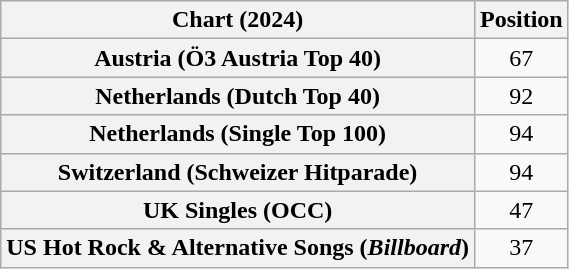<table class="wikitable sortable plainrowheaders" style="text-align:center">
<tr>
<th scope="col">Chart (2024)</th>
<th scope="col">Position</th>
</tr>
<tr>
<th scope="row">Austria (Ö3 Austria Top 40)</th>
<td>67</td>
</tr>
<tr>
<th scope="row">Netherlands (Dutch Top 40)</th>
<td>92</td>
</tr>
<tr>
<th scope="row">Netherlands (Single Top 100)</th>
<td>94</td>
</tr>
<tr>
<th scope="row">Switzerland (Schweizer Hitparade)</th>
<td>94</td>
</tr>
<tr>
<th scope="row">UK Singles (OCC)</th>
<td>47</td>
</tr>
<tr>
<th scope="row">US Hot Rock & Alternative Songs (<em>Billboard</em>)</th>
<td>37</td>
</tr>
</table>
